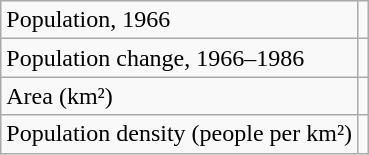<table class="wikitable">
<tr>
<td>Population, 1966</td>
<td></td>
</tr>
<tr>
<td>Population change, 1966–1986</td>
<td></td>
</tr>
<tr>
<td>Area (km²)</td>
<td></td>
</tr>
<tr>
<td>Population density (people per km²)</td>
<td></td>
</tr>
</table>
